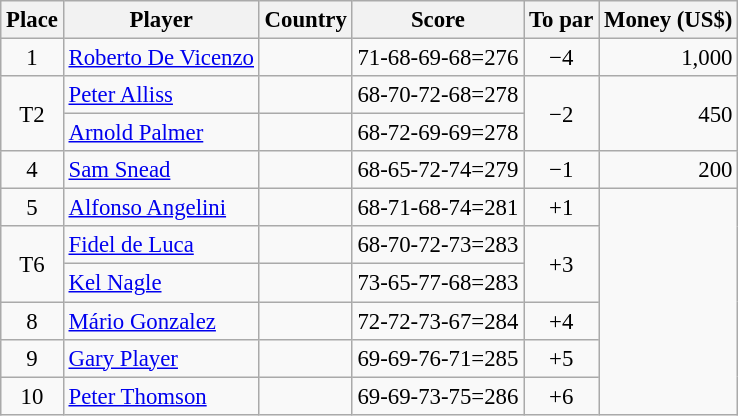<table class="wikitable" style="font-size:95%;">
<tr>
<th>Place</th>
<th>Player</th>
<th>Country</th>
<th>Score</th>
<th>To par</th>
<th>Money (US$)</th>
</tr>
<tr>
<td align=center>1</td>
<td><a href='#'>Roberto De Vicenzo</a></td>
<td></td>
<td>71-68-69-68=276</td>
<td align=center>−4</td>
<td align=right>1,000</td>
</tr>
<tr>
<td align=center rowspan=2>T2</td>
<td><a href='#'>Peter Alliss</a></td>
<td></td>
<td>68-70-72-68=278</td>
<td align=center rowspan=2>−2</td>
<td align=right rowspan=2>450</td>
</tr>
<tr>
<td><a href='#'>Arnold Palmer</a></td>
<td></td>
<td>68-72-69-69=278</td>
</tr>
<tr>
<td align=center>4</td>
<td><a href='#'>Sam Snead</a></td>
<td></td>
<td>68-65-72-74=279</td>
<td align=center>−1</td>
<td align=right>200</td>
</tr>
<tr>
<td align=center>5</td>
<td><a href='#'>Alfonso Angelini</a></td>
<td></td>
<td>68-71-68-74=281</td>
<td align=center>+1</td>
<td rowspan=6></td>
</tr>
<tr>
<td rowspan=2 align=center>T6</td>
<td><a href='#'>Fidel de Luca</a></td>
<td></td>
<td>68-70-72-73=283</td>
<td rowspan=2 align=center>+3</td>
</tr>
<tr>
<td><a href='#'>Kel Nagle</a></td>
<td></td>
<td>73-65-77-68=283</td>
</tr>
<tr>
<td align=center>8</td>
<td><a href='#'>Mário Gonzalez</a></td>
<td></td>
<td>72-72-73-67=284</td>
<td align=center>+4</td>
</tr>
<tr>
<td align=center>9</td>
<td><a href='#'>Gary Player</a></td>
<td></td>
<td>69-69-76-71=285</td>
<td align=center>+5</td>
</tr>
<tr>
<td align=center>10</td>
<td><a href='#'>Peter Thomson</a></td>
<td></td>
<td>69-69-73-75=286</td>
<td align=center>+6</td>
</tr>
</table>
